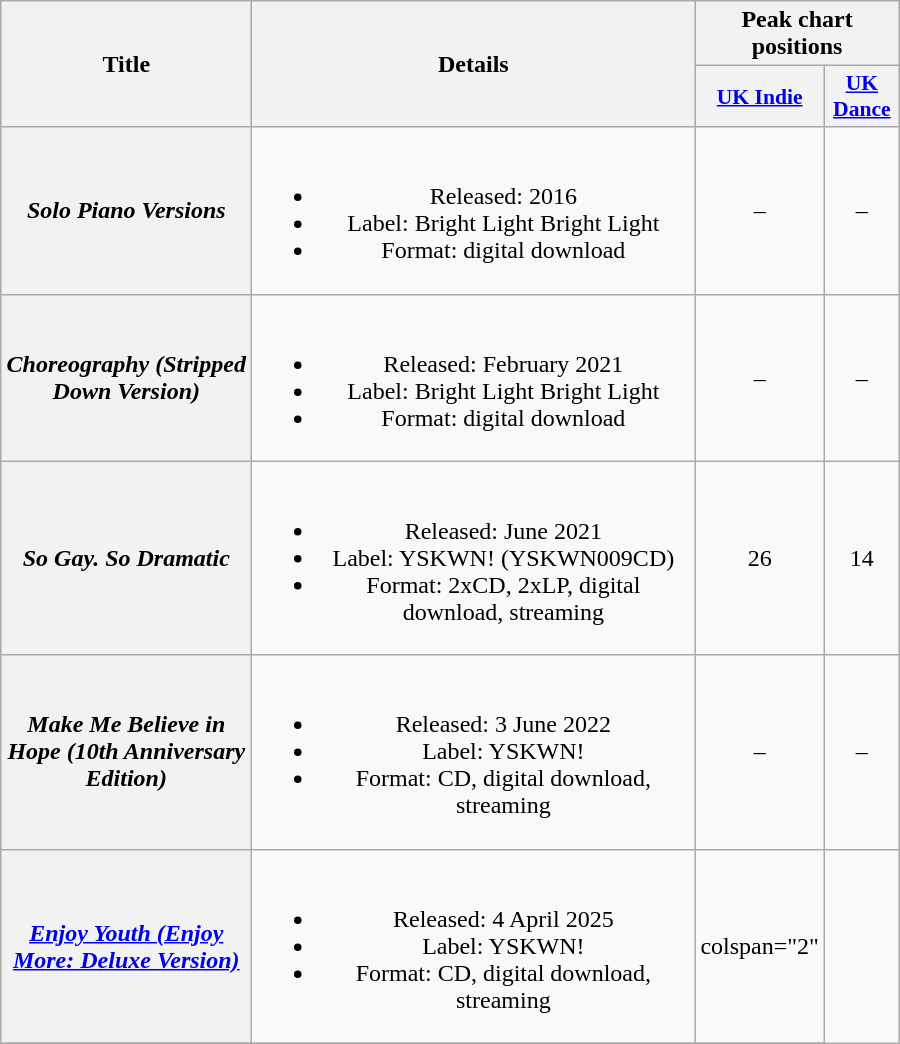<table class="wikitable plainrowheaders" style="text-align:center;">
<tr>
<th scope="col" rowspan="2" style="width:10em;">Title</th>
<th scope="col" rowspan="2" style="width:18em;">Details</th>
<th scope="col" colspan="2">Peak chart positions</th>
</tr>
<tr>
<th scope="col" style="width:3em;font-size:90%;"><a href='#'>UK Indie</a><br></th>
<th scope="col" style="width:3em;font-size:90%;"><a href='#'>UK Dance</a><br></th>
</tr>
<tr>
<th scope="row"><em>Solo Piano Versions</em></th>
<td><br><ul><li>Released: 2016</li><li>Label: Bright Light Bright Light</li><li>Format: digital download</li></ul></td>
<td>–</td>
<td>–</td>
</tr>
<tr>
<th scope="row"><em>Choreography (Stripped Down Version)</em></th>
<td><br><ul><li>Released: February 2021</li><li>Label: Bright Light Bright Light</li><li>Format: digital download</li></ul></td>
<td>–</td>
<td>–</td>
</tr>
<tr>
<th scope="row"><em>So Gay. So Dramatic</em></th>
<td><br><ul><li>Released: June 2021</li><li>Label: YSKWN! (YSKWN009CD)</li><li>Format: 2xCD, 2xLP, digital download, streaming</li></ul></td>
<td>26</td>
<td>14</td>
</tr>
<tr>
<th scope="row"><em>Make Me Believe in Hope (10th Anniversary Edition)</em></th>
<td><br><ul><li>Released: 3 June 2022</li><li>Label: YSKWN!</li><li>Format: CD, digital download, streaming</li></ul></td>
<td>–</td>
<td>–</td>
</tr>
<tr>
<th scope="row"><em><a href='#'>Enjoy Youth (Enjoy More: Deluxe Version)</a></em></th>
<td><br><ul><li>Released: 4 April 2025</li><li>Label: YSKWN!</li><li>Format: CD, digital download, streaming</li></ul></td>
<td>colspan="2" </td>
</tr>
<tr>
</tr>
</table>
